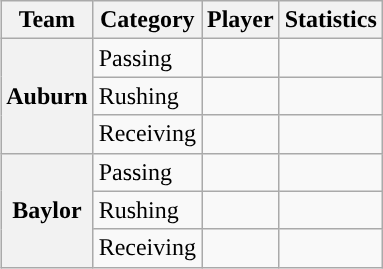<table class="wikitable" style="float:right">
<tr>
<th>Team</th>
<th>Category</th>
<th>Player</th>
<th>Statistics</th>
</tr>
<tr>
<th rowspan=3>Auburn</th>
<td>Passing</td>
<td></td>
<td></td>
</tr>
<tr>
<td>Rushing</td>
<td></td>
<td></td>
</tr>
<tr>
<td>Receiving</td>
<td></td>
<td></td>
</tr>
<tr>
<th rowspan=3>Baylor</th>
<td>Passing</td>
<td></td>
<td></td>
</tr>
<tr>
<td>Rushing</td>
<td></td>
<td></td>
</tr>
<tr>
<td>Receiving</td>
<td></td>
<td></td>
</tr>
</table>
